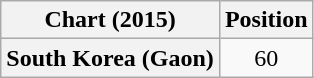<table class="wikitable sortable plainrowheaders" style="text-align:center">
<tr>
<th scope="col">Chart (2015)</th>
<th scope="col">Position</th>
</tr>
<tr>
<th scope="row">South Korea (Gaon)</th>
<td>60</td>
</tr>
</table>
